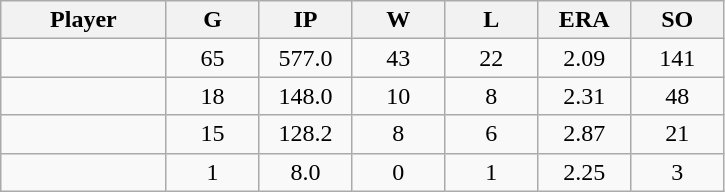<table class="wikitable sortable">
<tr>
<th bgcolor="#DDDDFF" width="16%">Player</th>
<th bgcolor="#DDDDFF" width="9%">G</th>
<th bgcolor="#DDDDFF" width="9%">IP</th>
<th bgcolor="#DDDDFF" width="9%">W</th>
<th bgcolor="#DDDDFF" width="9%">L</th>
<th bgcolor="#DDDDFF" width="9%">ERA</th>
<th bgcolor="#DDDDFF" width="9%">SO</th>
</tr>
<tr align="center">
<td></td>
<td>65</td>
<td>577.0</td>
<td>43</td>
<td>22</td>
<td>2.09</td>
<td>141</td>
</tr>
<tr align="center">
<td></td>
<td>18</td>
<td>148.0</td>
<td>10</td>
<td>8</td>
<td>2.31</td>
<td>48</td>
</tr>
<tr align="center">
<td></td>
<td>15</td>
<td>128.2</td>
<td>8</td>
<td>6</td>
<td>2.87</td>
<td>21</td>
</tr>
<tr align="center">
<td></td>
<td>1</td>
<td>8.0</td>
<td>0</td>
<td>1</td>
<td>2.25</td>
<td>3</td>
</tr>
</table>
